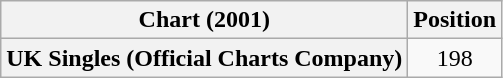<table class="wikitable plainrowheaders" style="text-align:center">
<tr>
<th>Chart (2001)</th>
<th>Position</th>
</tr>
<tr>
<th scope="row">UK Singles (Official Charts Company)</th>
<td>198</td>
</tr>
</table>
